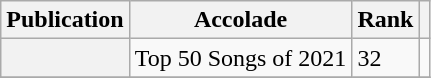<table class="sortable wikitable plainrowheaders  mw-collapsible">
<tr>
<th scope="col">Publication</th>
<th scope="col" class="unsortable">Accolade</th>
<th scope="col">Rank</th>
<th scope="col" class="unsortable"></th>
</tr>
<tr>
<th scope="row"><em></em></th>
<td>Top 50 Songs of 2021</td>
<td>32</td>
<td></td>
</tr>
<tr>
</tr>
</table>
